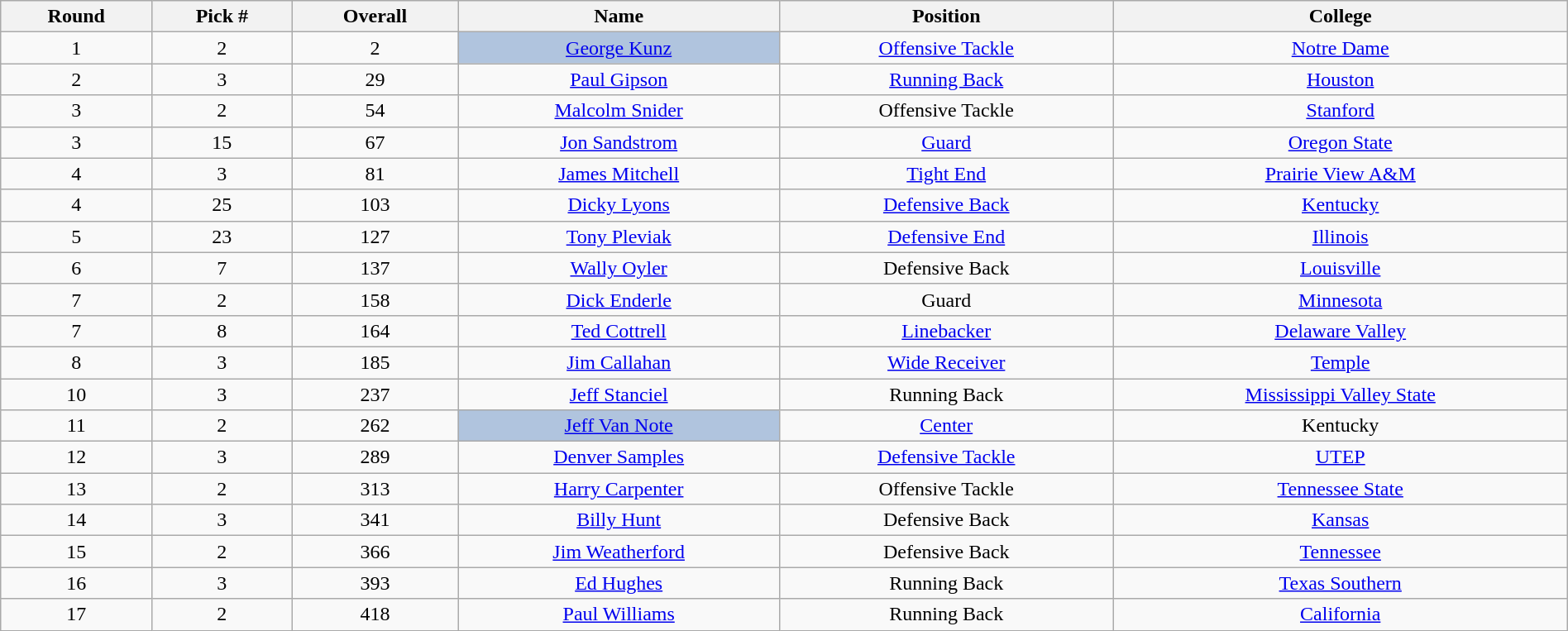<table class="wikitable sortable sortable" style="width: 100%; text-align:center">
<tr>
<th>Round</th>
<th>Pick #</th>
<th>Overall</th>
<th>Name</th>
<th>Position</th>
<th>College</th>
</tr>
<tr>
<td>1</td>
<td>2</td>
<td>2</td>
<td bgcolor=lightsteelblue><a href='#'>George Kunz</a></td>
<td><a href='#'>Offensive Tackle</a></td>
<td><a href='#'>Notre Dame</a></td>
</tr>
<tr>
<td>2</td>
<td>3</td>
<td>29</td>
<td><a href='#'>Paul Gipson</a></td>
<td><a href='#'>Running Back</a></td>
<td><a href='#'>Houston</a></td>
</tr>
<tr>
<td>3</td>
<td>2</td>
<td>54</td>
<td><a href='#'>Malcolm Snider</a></td>
<td>Offensive Tackle</td>
<td><a href='#'>Stanford</a></td>
</tr>
<tr>
<td>3</td>
<td>15</td>
<td>67</td>
<td><a href='#'>Jon Sandstrom</a></td>
<td><a href='#'>Guard</a></td>
<td><a href='#'>Oregon State</a></td>
</tr>
<tr>
<td>4</td>
<td>3</td>
<td>81</td>
<td><a href='#'>James Mitchell</a></td>
<td><a href='#'>Tight End</a></td>
<td><a href='#'>Prairie View A&M</a></td>
</tr>
<tr>
<td>4</td>
<td>25</td>
<td>103</td>
<td><a href='#'>Dicky Lyons</a></td>
<td><a href='#'>Defensive Back</a></td>
<td><a href='#'>Kentucky</a></td>
</tr>
<tr>
<td>5</td>
<td>23</td>
<td>127</td>
<td><a href='#'>Tony Pleviak</a></td>
<td><a href='#'>Defensive End</a></td>
<td><a href='#'>Illinois</a></td>
</tr>
<tr>
<td>6</td>
<td>7</td>
<td>137</td>
<td><a href='#'>Wally Oyler</a></td>
<td>Defensive Back</td>
<td><a href='#'>Louisville</a></td>
</tr>
<tr>
<td>7</td>
<td>2</td>
<td>158</td>
<td><a href='#'>Dick Enderle</a></td>
<td>Guard</td>
<td><a href='#'>Minnesota</a></td>
</tr>
<tr>
<td>7</td>
<td>8</td>
<td>164</td>
<td><a href='#'>Ted Cottrell</a></td>
<td><a href='#'>Linebacker</a></td>
<td><a href='#'>Delaware Valley</a></td>
</tr>
<tr>
<td>8</td>
<td>3</td>
<td>185</td>
<td><a href='#'>Jim Callahan</a></td>
<td><a href='#'>Wide Receiver</a></td>
<td><a href='#'>Temple</a></td>
</tr>
<tr>
<td>10</td>
<td>3</td>
<td>237</td>
<td><a href='#'>Jeff Stanciel</a></td>
<td>Running Back</td>
<td><a href='#'>Mississippi Valley State</a></td>
</tr>
<tr>
<td>11</td>
<td>2</td>
<td>262</td>
<td bgcolor=lightsteelblue><a href='#'>Jeff Van Note</a></td>
<td><a href='#'>Center</a></td>
<td>Kentucky</td>
</tr>
<tr>
<td>12</td>
<td>3</td>
<td>289</td>
<td><a href='#'>Denver Samples</a></td>
<td><a href='#'>Defensive Tackle</a></td>
<td><a href='#'>UTEP</a></td>
</tr>
<tr>
<td>13</td>
<td>2</td>
<td>313</td>
<td><a href='#'>Harry Carpenter</a></td>
<td>Offensive Tackle</td>
<td><a href='#'>Tennessee State</a></td>
</tr>
<tr>
<td>14</td>
<td>3</td>
<td>341</td>
<td><a href='#'>Billy Hunt</a></td>
<td>Defensive Back</td>
<td><a href='#'>Kansas</a></td>
</tr>
<tr>
<td>15</td>
<td>2</td>
<td>366</td>
<td><a href='#'>Jim Weatherford</a></td>
<td>Defensive Back</td>
<td><a href='#'>Tennessee</a></td>
</tr>
<tr>
<td>16</td>
<td>3</td>
<td>393</td>
<td><a href='#'>Ed Hughes</a></td>
<td>Running Back</td>
<td><a href='#'>Texas Southern</a></td>
</tr>
<tr>
<td>17</td>
<td>2</td>
<td>418</td>
<td><a href='#'>Paul Williams</a></td>
<td>Running Back</td>
<td><a href='#'>California</a></td>
</tr>
</table>
